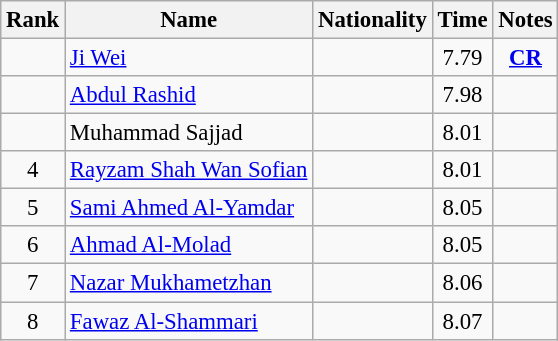<table class="wikitable sortable" style="text-align:center;font-size:95%">
<tr>
<th>Rank</th>
<th>Name</th>
<th>Nationality</th>
<th>Time</th>
<th>Notes</th>
</tr>
<tr>
<td></td>
<td align=left><a href='#'>Ji Wei</a></td>
<td align=left></td>
<td>7.79</td>
<td><strong><a href='#'>CR</a></strong></td>
</tr>
<tr>
<td></td>
<td align=left><a href='#'>Abdul Rashid</a></td>
<td align=left></td>
<td>7.98</td>
<td></td>
</tr>
<tr>
<td></td>
<td align=left>Muhammad Sajjad</td>
<td align=left></td>
<td>8.01</td>
<td></td>
</tr>
<tr>
<td>4</td>
<td align=left><a href='#'>Rayzam Shah Wan Sofian</a></td>
<td align=left></td>
<td>8.01</td>
<td></td>
</tr>
<tr>
<td>5</td>
<td align=left><a href='#'>Sami Ahmed Al-Yamdar</a></td>
<td align=left></td>
<td>8.05</td>
<td></td>
</tr>
<tr>
<td>6</td>
<td align=left><a href='#'>Ahmad Al-Molad</a></td>
<td align=left></td>
<td>8.05</td>
<td></td>
</tr>
<tr>
<td>7</td>
<td align=left><a href='#'>Nazar Mukhametzhan</a></td>
<td align=left></td>
<td>8.06</td>
<td></td>
</tr>
<tr>
<td>8</td>
<td align=left><a href='#'>Fawaz Al-Shammari</a></td>
<td align=left></td>
<td>8.07</td>
<td></td>
</tr>
</table>
